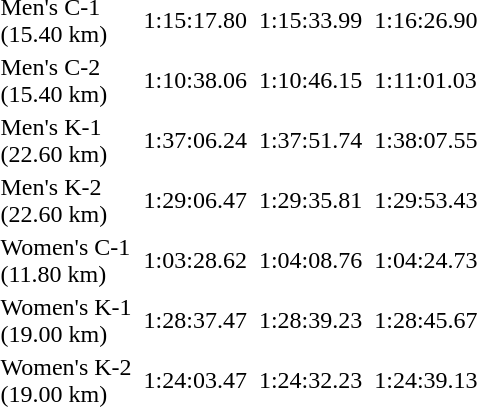<table>
<tr>
<td>Men's C-1<br>(15.40 km)</td>
<td></td>
<td>1:15:17.80</td>
<td></td>
<td>1:15:33.99</td>
<td></td>
<td>1:16:26.90</td>
</tr>
<tr>
<td>Men's C-2<br>(15.40 km)</td>
<td></td>
<td>1:10:38.06</td>
<td></td>
<td>1:10:46.15</td>
<td></td>
<td>1:11:01.03</td>
</tr>
<tr>
<td>Men's K-1<br>(22.60 km)</td>
<td></td>
<td>1:37:06.24</td>
<td></td>
<td>1:37:51.74</td>
<td></td>
<td>1:38:07.55</td>
</tr>
<tr>
<td>Men's K-2<br>(22.60 km)</td>
<td></td>
<td>1:29:06.47</td>
<td></td>
<td>1:29:35.81</td>
<td></td>
<td>1:29:53.43</td>
</tr>
<tr>
<td>Women's C-1<br>(11.80 km)</td>
<td></td>
<td>1:03:28.62</td>
<td></td>
<td>1:04:08.76</td>
<td></td>
<td>1:04:24.73</td>
</tr>
<tr>
<td>Women's K-1<br>(19.00 km)</td>
<td></td>
<td>1:28:37.47</td>
<td></td>
<td>1:28:39.23</td>
<td></td>
<td>1:28:45.67</td>
</tr>
<tr>
<td>Women's K-2<br>(19.00 km)</td>
<td></td>
<td>1:24:03.47</td>
<td></td>
<td>1:24:32.23</td>
<td></td>
<td>1:24:39.13</td>
</tr>
</table>
